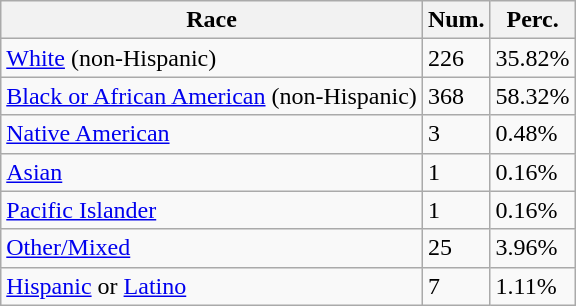<table class="wikitable">
<tr>
<th>Race</th>
<th>Num.</th>
<th>Perc.</th>
</tr>
<tr>
<td><a href='#'>White</a> (non-Hispanic)</td>
<td>226</td>
<td>35.82%</td>
</tr>
<tr>
<td><a href='#'>Black or African American</a> (non-Hispanic)</td>
<td>368</td>
<td>58.32%</td>
</tr>
<tr>
<td><a href='#'>Native American</a></td>
<td>3</td>
<td>0.48%</td>
</tr>
<tr>
<td><a href='#'>Asian</a></td>
<td>1</td>
<td>0.16%</td>
</tr>
<tr>
<td><a href='#'>Pacific Islander</a></td>
<td>1</td>
<td>0.16%</td>
</tr>
<tr>
<td><a href='#'>Other/Mixed</a></td>
<td>25</td>
<td>3.96%</td>
</tr>
<tr>
<td><a href='#'>Hispanic</a> or <a href='#'>Latino</a></td>
<td>7</td>
<td>1.11%</td>
</tr>
</table>
